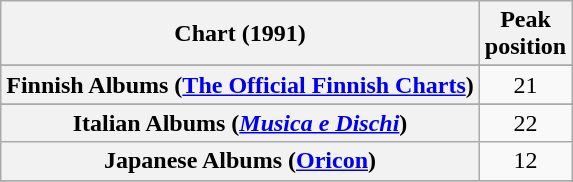<table class="wikitable sortable plainrowheaders">
<tr>
<th>Chart (1991)</th>
<th>Peak<br>position</th>
</tr>
<tr>
</tr>
<tr>
</tr>
<tr>
<th scope="row">Finnish Albums (<a href='#'>The Official Finnish Charts</a>)</th>
<td align="center">21</td>
</tr>
<tr>
</tr>
<tr>
<th scope="row">Italian Albums (<em><a href='#'>Musica e Dischi</a></em>)</th>
<td align="center">22</td>
</tr>
<tr>
<th scope="row">Japanese Albums (<a href='#'>Oricon</a>)</th>
<td align="center">12</td>
</tr>
<tr>
</tr>
<tr>
</tr>
<tr>
</tr>
<tr>
</tr>
</table>
